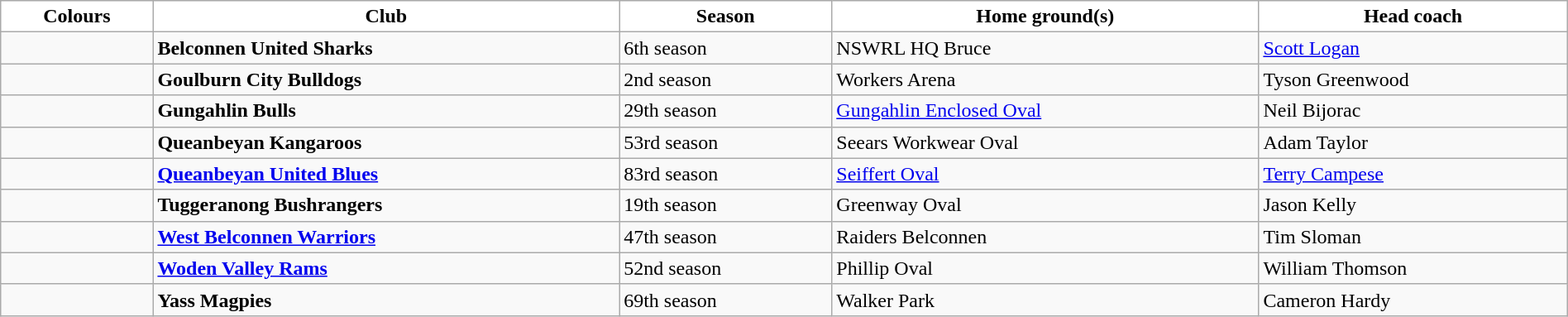<table class="wikitable" style="width:100%; text-align:left">
<tr>
<th style="background:white">Colours</th>
<th style="background:white">Club</th>
<th style="background:white">Season</th>
<th style="background:white">Home ground(s)</th>
<th style="background:white">Head coach</th>
</tr>
<tr>
<td style="text-align:center"></td>
<td><strong>Belconnen United Sharks</strong></td>
<td>6th season</td>
<td>NSWRL HQ Bruce</td>
<td><a href='#'>Scott Logan</a></td>
</tr>
<tr>
<td style="text-align:center"></td>
<td><strong>Goulburn City Bulldogs</strong></td>
<td>2nd season</td>
<td>Workers Arena</td>
<td>Tyson Greenwood</td>
</tr>
<tr>
<td style="text-align:center"></td>
<td><strong>Gungahlin Bulls</strong></td>
<td>29th season</td>
<td><a href='#'>Gungahlin Enclosed Oval</a></td>
<td>Neil Bijorac</td>
</tr>
<tr>
<td style="text-align:center"></td>
<td><strong>Queanbeyan Kangaroos</strong></td>
<td>53rd season</td>
<td>Seears Workwear Oval</td>
<td>Adam Taylor</td>
</tr>
<tr>
<td style="text-align:center"></td>
<td><a href='#'><strong>Queanbeyan United Blues</strong></a></td>
<td>83rd season</td>
<td><a href='#'>Seiffert Oval</a></td>
<td><a href='#'>Terry Campese</a></td>
</tr>
<tr>
<td style="text-align:center"></td>
<td><strong>Tuggeranong Bushrangers</strong></td>
<td>19th season</td>
<td>Greenway Oval</td>
<td>Jason Kelly</td>
</tr>
<tr>
<td style="text-align:center"></td>
<td><strong><a href='#'>West Belconnen Warriors</a></strong></td>
<td>47th season</td>
<td>Raiders Belconnen</td>
<td>Tim Sloman</td>
</tr>
<tr>
<td style="text-align:center"></td>
<td><strong><a href='#'>Woden Valley Rams</a></strong></td>
<td>52nd season</td>
<td>Phillip Oval</td>
<td>William Thomson</td>
</tr>
<tr>
<td style="text-align:center"></td>
<td><strong>Yass Magpies</strong></td>
<td>69th season</td>
<td>Walker Park</td>
<td>Cameron Hardy</td>
</tr>
</table>
